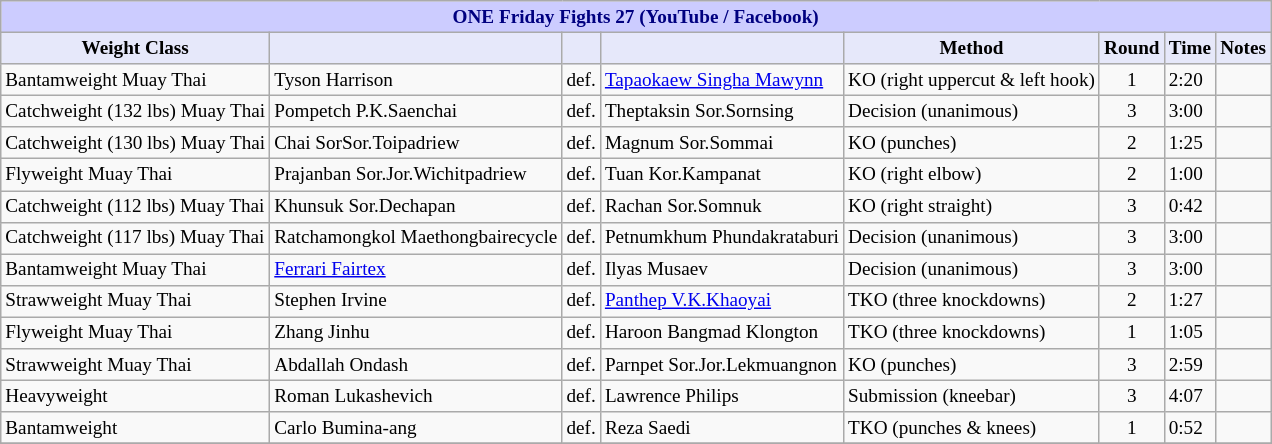<table class="wikitable" style="font-size: 80%;">
<tr>
<th colspan="8" style="background-color: #ccf; color: #000080; text-align: center;"><strong>ONE Friday Fights 27 (YouTube / Facebook)</strong></th>
</tr>
<tr>
<th colspan="1" style="background-color: #E6E8FA; color: #000000; text-align: center;">Weight Class</th>
<th colspan="1" style="background-color: #E6E8FA; color: #000000; text-align: center;"></th>
<th colspan="1" style="background-color: #E6E8FA; color: #000000; text-align: center;"></th>
<th colspan="1" style="background-color: #E6E8FA; color: #000000; text-align: center;"></th>
<th colspan="1" style="background-color: #E6E8FA; color: #000000; text-align: center;">Method</th>
<th colspan="1" style="background-color: #E6E8FA; color: #000000; text-align: center;">Round</th>
<th colspan="1" style="background-color: #E6E8FA; color: #000000; text-align: center;">Time</th>
<th colspan="1" style="background-color: #E6E8FA; color: #000000; text-align: center;">Notes</th>
</tr>
<tr>
<td>Bantamweight Muay Thai</td>
<td> Tyson Harrison</td>
<td>def.</td>
<td> <a href='#'>Tapaokaew Singha Mawynn</a></td>
<td>KO (right uppercut & left hook)</td>
<td align=center>1</td>
<td>2:20</td>
<td></td>
</tr>
<tr>
<td>Catchweight (132 lbs) Muay Thai</td>
<td> Pompetch P.K.Saenchai</td>
<td>def.</td>
<td> Theptaksin Sor.Sornsing</td>
<td>Decision (unanimous)</td>
<td align=center>3</td>
<td>3:00</td>
<td></td>
</tr>
<tr>
<td>Catchweight (130 lbs) Muay Thai</td>
<td> Chai SorSor.Toipadriew</td>
<td>def.</td>
<td> Magnum Sor.Sommai</td>
<td>KO (punches)</td>
<td align=center>2</td>
<td>1:25</td>
<td></td>
</tr>
<tr>
<td>Flyweight Muay Thai</td>
<td> Prajanban Sor.Jor.Wichitpadriew</td>
<td>def.</td>
<td> Tuan Kor.Kampanat</td>
<td>KO (right elbow)</td>
<td align=center>2</td>
<td>1:00</td>
<td></td>
</tr>
<tr>
<td>Catchweight (112 lbs) Muay Thai</td>
<td> Khunsuk Sor.Dechapan</td>
<td>def.</td>
<td> Rachan Sor.Somnuk</td>
<td>KO (right straight)</td>
<td align=center>3</td>
<td>0:42</td>
<td></td>
</tr>
<tr>
<td>Catchweight (117 lbs) Muay Thai</td>
<td> Ratchamongkol Maethongbairecycle</td>
<td>def.</td>
<td> Petnumkhum Phundakrataburi</td>
<td>Decision (unanimous)</td>
<td align=center>3</td>
<td>3:00</td>
<td></td>
</tr>
<tr>
<td>Bantamweight Muay Thai</td>
<td> <a href='#'>Ferrari Fairtex</a></td>
<td>def.</td>
<td> Ilyas Musaev</td>
<td>Decision (unanimous)</td>
<td align=center>3</td>
<td>3:00</td>
<td></td>
</tr>
<tr>
<td>Strawweight Muay Thai</td>
<td> Stephen Irvine</td>
<td>def.</td>
<td> <a href='#'>Panthep V.K.Khaoyai</a></td>
<td>TKO (three knockdowns)</td>
<td align=center>2</td>
<td>1:27</td>
<td></td>
</tr>
<tr>
<td>Flyweight Muay Thai</td>
<td> Zhang Jinhu</td>
<td>def.</td>
<td> Haroon Bangmad Klongton</td>
<td>TKO (three knockdowns)</td>
<td align=center>1</td>
<td>1:05</td>
<td></td>
</tr>
<tr>
<td>Strawweight Muay Thai</td>
<td> Abdallah Ondash</td>
<td>def.</td>
<td> Parnpet Sor.Jor.Lekmuangnon</td>
<td>KO (punches)</td>
<td align=center>3</td>
<td>2:59</td>
<td></td>
</tr>
<tr>
<td>Heavyweight</td>
<td> Roman Lukashevich</td>
<td>def.</td>
<td> Lawrence Philips</td>
<td>Submission (kneebar)</td>
<td align=center>3</td>
<td>4:07</td>
<td></td>
</tr>
<tr>
<td>Bantamweight</td>
<td> Carlo Bumina-ang</td>
<td>def.</td>
<td> Reza Saedi</td>
<td>TKO (punches & knees)</td>
<td align=center>1</td>
<td>0:52</td>
<td></td>
</tr>
<tr>
</tr>
</table>
